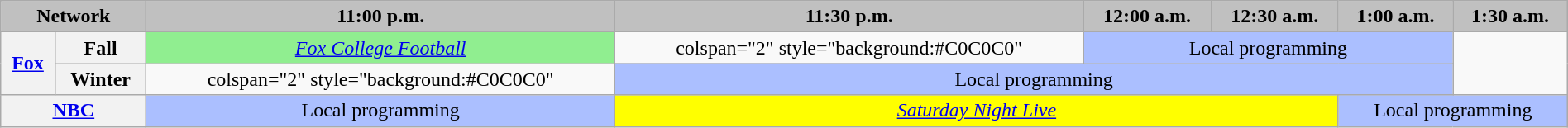<table class="wikitable" style="width:100%;margin-right:0;text-align:center">
<tr>
<th colspan="2" style="background-color:#C0C0C0;text-align:center">Network</th>
<th style="background-color:#C0C0C0;text-align:center">11:00 p.m.</th>
<th style="background-color:#C0C0C0;text-align:center">11:30 p.m.</th>
<th style="background-color:#C0C0C0;text-align:center">12:00 a.m.</th>
<th style="background-color:#C0C0C0;text-align:center">12:30 a.m.</th>
<th style="background-color:#C0C0C0;text-align:center">1:00 a.m.</th>
<th style="background-color:#C0C0C0;text-align:center">1:30 a.m.</th>
</tr>
<tr>
<th rowspan="2"><a href='#'>Fox</a></th>
<th>Fall</th>
<td style="background:lightgreen"><em><a href='#'>Fox College Football</a></em> </td>
<td>colspan="2" style="background:#C0C0C0"  </td>
<td colspan="3" style="background:#abbfff">Local programming</td>
</tr>
<tr>
<th>Winter</th>
<td>colspan="2" style="background:#C0C0C0"  </td>
<td colspan="4" style="background:#abbfff">Local programming</td>
</tr>
<tr>
<th colspan="2"><a href='#'>NBC</a></th>
<td style="background:#abbfff">Local programming</td>
<td colspan="3" style="background:yellow"><em><a href='#'>Saturday Night Live</a></em></td>
<td colspan="2" style="background:#abbfff">Local programming</td>
</tr>
</table>
